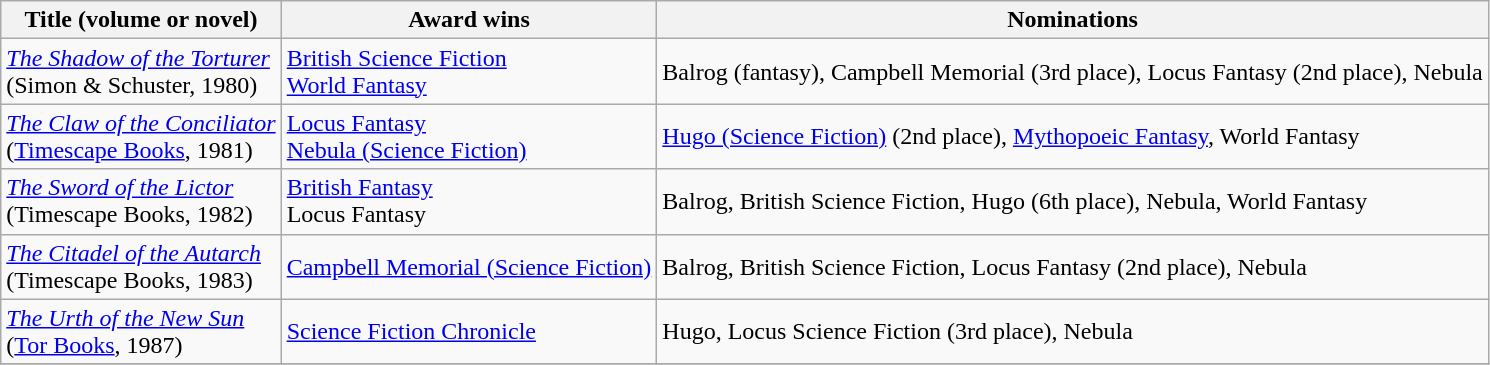<table class= wikitable>
<tr>
<th>Title (volume or novel)</th>
<th>Award wins</th>
<th>Nominations</th>
</tr>
<tr>
<td><em><a href='#'>The Shadow of the Torturer</a></em><br> (Simon & Schuster, 1980)</td>
<td><a href='#'>British Science Fiction</a> <br> <a href='#'>World Fantasy</a></td>
<td>Balrog (fantasy), Campbell Memorial (3rd place), Locus Fantasy (2nd place), Nebula</td>
</tr>
<tr>
<td><em><a href='#'>The Claw of the Conciliator</a></em><br> (<a href='#'>Timescape Books</a>, 1981)</td>
<td><a href='#'>Locus Fantasy</a> <br> <a href='#'>Nebula (Science Fiction)</a></td>
<td><a href='#'>Hugo (Science Fiction)</a> (2nd place), <a href='#'>Mythopoeic Fantasy</a>, World Fantasy</td>
</tr>
<tr>
<td><em><a href='#'>The Sword of the Lictor</a></em><br> (Timescape Books, 1982)</td>
<td><a href='#'>British Fantasy</a> <br> Locus Fantasy</td>
<td>Balrog, British Science Fiction, Hugo (6th place), Nebula, World Fantasy</td>
</tr>
<tr>
<td><em><a href='#'>The Citadel of the Autarch</a></em><br> (Timescape Books, 1983)</td>
<td><a href='#'>Campbell Memorial (Science Fiction)</a></td>
<td>Balrog, British Science Fiction, Locus Fantasy (2nd place), Nebula</td>
</tr>
<tr>
<td><em><a href='#'>The Urth of the New Sun</a></em><br> (<a href='#'>Tor Books</a>, 1987)</td>
<td><a href='#'>Science Fiction Chronicle</a></td>
<td>Hugo, Locus Science Fiction (3rd place), Nebula</td>
</tr>
<tr>
</tr>
</table>
